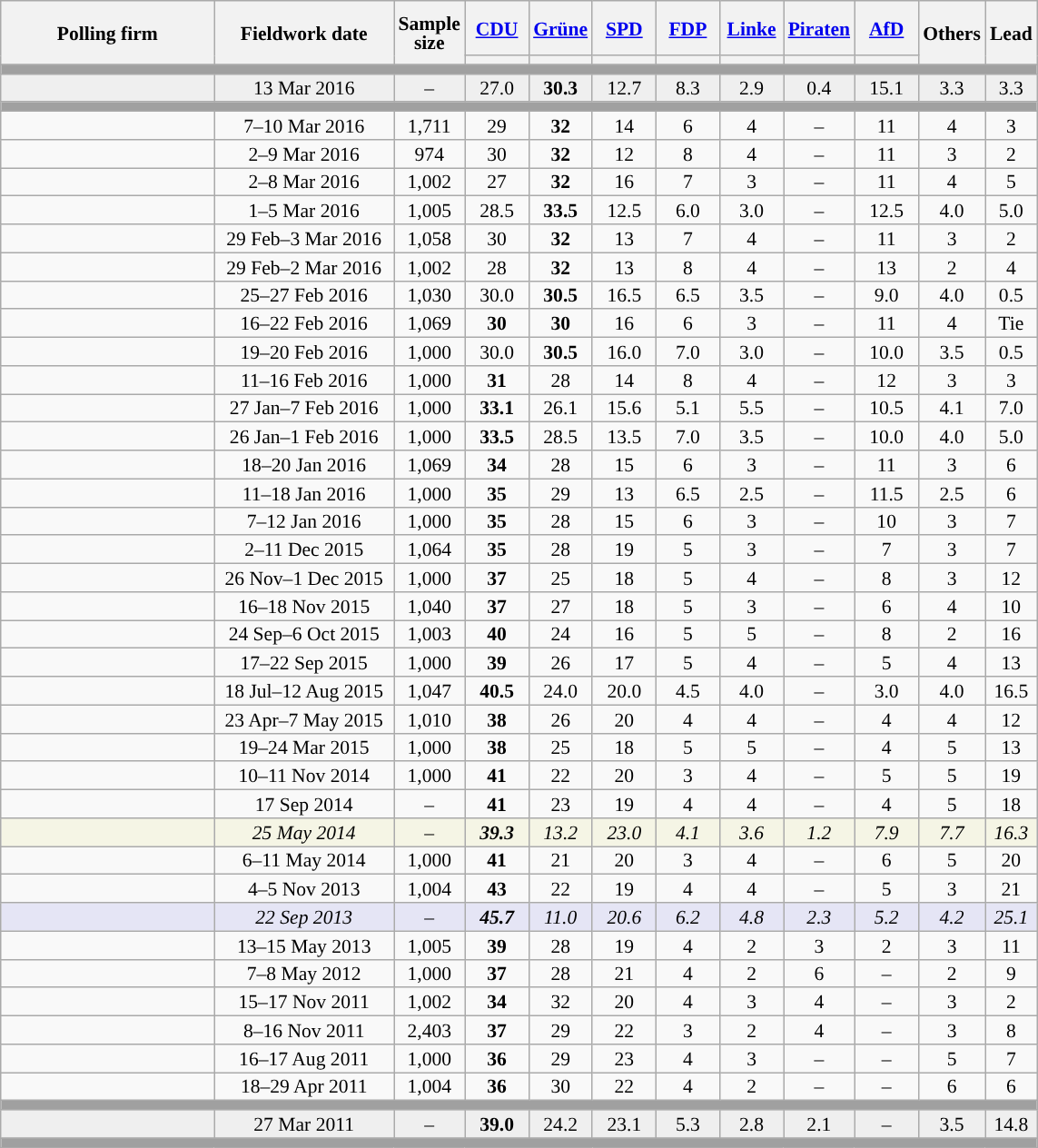<table class="wikitable sortable" style="text-align:center;font-size:90%;line-height:14px;">
<tr style="height:40px;">
<th style="width:150px;" rowspan="2">Polling firm</th>
<th style="width:125px;" rowspan="2">Fieldwork date</th>
<th style="width:35px;" rowspan="2">Sample<br>size</th>
<th class="unsortable" style="width:40px;"><a href='#'>CDU</a></th>
<th class="unsortable" style="width:40px;"><a href='#'>Grüne</a></th>
<th class="unsortable" style="width:40px;"><a href='#'>SPD</a></th>
<th class="unsortable" style="width:40px;"><a href='#'>FDP</a></th>
<th class="unsortable" style="width:40px;"><a href='#'>Linke</a></th>
<th class="unsortable" style="width:40px;"><a href='#'>Piraten</a></th>
<th class="unsortable" style="width:40px;"><a href='#'>AfD</a></th>
<th class="unsortable" style="width:40px;" rowspan="2">Others</th>
<th style="width:30px;" rowspan="2">Lead</th>
</tr>
<tr>
<th style="background:"></th>
<th style="background:"></th>
<th style="background:"></th>
<th style="background:"></th>
<th style="background:"></th>
<th style="background:"></th>
<th style="background:"></th>
</tr>
<tr>
<td colspan="12" style="background:#A0A0A0"></td>
</tr>
<tr style="background:#EFEFEF;">
<td></td>
<td data-sort-value="2016-03-13">13 Mar 2016</td>
<td>–</td>
<td>27.0</td>
<td><strong>30.3</strong></td>
<td>12.7</td>
<td>8.3</td>
<td>2.9</td>
<td>0.4</td>
<td>15.1</td>
<td>3.3</td>
<td style="background:">3.3</td>
</tr>
<tr>
<td colspan="12" style="background:#A0A0A0"></td>
</tr>
<tr>
<td></td>
<td data-sort-value="2016-03-10">7–10 Mar 2016</td>
<td>1,711</td>
<td>29</td>
<td><strong>32</strong></td>
<td>14</td>
<td>6</td>
<td>4</td>
<td>–</td>
<td>11</td>
<td>4</td>
<td style="background:">3</td>
</tr>
<tr>
<td></td>
<td data-sort-value="2016-03-09">2–9 Mar 2016</td>
<td>974</td>
<td>30</td>
<td><strong>32</strong></td>
<td>12</td>
<td>8</td>
<td>4</td>
<td>–</td>
<td>11</td>
<td>3</td>
<td style="background:">2</td>
</tr>
<tr>
<td></td>
<td data-sort-value="2016-03-08">2–8 Mar 2016</td>
<td>1,002</td>
<td>27</td>
<td><strong>32</strong></td>
<td>16</td>
<td>7</td>
<td>3</td>
<td>–</td>
<td>11</td>
<td>4</td>
<td style="background:">5</td>
</tr>
<tr>
<td></td>
<td data-sort-value="2016-03-05">1–5 Mar 2016</td>
<td>1,005</td>
<td>28.5</td>
<td><strong>33.5</strong></td>
<td>12.5</td>
<td>6.0</td>
<td>3.0</td>
<td>–</td>
<td>12.5</td>
<td>4.0</td>
<td style="background:">5.0</td>
</tr>
<tr>
<td></td>
<td data-sort-value="2016-03-03">29 Feb–3 Mar 2016</td>
<td>1,058</td>
<td>30</td>
<td><strong>32</strong></td>
<td>13</td>
<td>7</td>
<td>4</td>
<td>–</td>
<td>11</td>
<td>3</td>
<td style="background:">2</td>
</tr>
<tr>
<td></td>
<td data-sort-value="2016-03-02">29 Feb–2 Mar 2016</td>
<td>1,002</td>
<td>28</td>
<td><strong>32</strong></td>
<td>13</td>
<td>8</td>
<td>4</td>
<td>–</td>
<td>13</td>
<td>2</td>
<td style="background:">4</td>
</tr>
<tr>
<td></td>
<td data-sort-value="2016-02-27">25–27 Feb 2016</td>
<td>1,030</td>
<td>30.0</td>
<td><strong>30.5</strong></td>
<td>16.5</td>
<td>6.5</td>
<td>3.5</td>
<td>–</td>
<td>9.0</td>
<td>4.0</td>
<td style="background:">0.5</td>
</tr>
<tr>
<td></td>
<td data-sort-value="2016-02-22">16–22 Feb 2016</td>
<td>1,069</td>
<td><strong>30</strong></td>
<td><strong>30</strong></td>
<td>16</td>
<td>6</td>
<td>3</td>
<td>–</td>
<td>11</td>
<td>4</td>
<td data-sort-value="0">Tie</td>
</tr>
<tr>
<td></td>
<td data-sort-value="2016-02-20">19–20 Feb 2016</td>
<td>1,000</td>
<td>30.0</td>
<td><strong>30.5</strong></td>
<td>16.0</td>
<td>7.0</td>
<td>3.0</td>
<td>–</td>
<td>10.0</td>
<td>3.5</td>
<td style="background:">0.5</td>
</tr>
<tr>
<td></td>
<td data-sort-value="2016-02-16">11–16 Feb 2016</td>
<td>1,000</td>
<td><strong>31</strong></td>
<td>28</td>
<td>14</td>
<td>8</td>
<td>4</td>
<td>–</td>
<td>12</td>
<td>3</td>
<td style="background:">3</td>
</tr>
<tr>
<td></td>
<td data-sort-value="2016-02-07">27 Jan–7 Feb 2016</td>
<td>1,000</td>
<td><strong>33.1</strong></td>
<td>26.1</td>
<td>15.6</td>
<td>5.1</td>
<td>5.5</td>
<td>–</td>
<td>10.5</td>
<td>4.1</td>
<td style="background:">7.0</td>
</tr>
<tr>
<td></td>
<td data-sort-value="2016-02-01">26 Jan–1 Feb 2016</td>
<td>1,000</td>
<td><strong>33.5</strong></td>
<td>28.5</td>
<td>13.5</td>
<td>7.0</td>
<td>3.5</td>
<td>–</td>
<td>10.0</td>
<td>4.0</td>
<td style="background:">5.0</td>
</tr>
<tr>
<td></td>
<td data-sort-value="2016-01-20">18–20 Jan 2016</td>
<td>1,069</td>
<td><strong>34</strong></td>
<td>28</td>
<td>15</td>
<td>6</td>
<td>3</td>
<td>–</td>
<td>11</td>
<td>3</td>
<td style="background:">6</td>
</tr>
<tr>
<td></td>
<td data-sort-value="2016-01-18">11–18 Jan 2016</td>
<td>1,000</td>
<td><strong>35</strong></td>
<td>29</td>
<td>13</td>
<td>6.5</td>
<td>2.5</td>
<td>–</td>
<td>11.5</td>
<td>2.5</td>
<td style="background:">6</td>
</tr>
<tr>
<td></td>
<td data-sort-value="2016-01-12">7–12 Jan 2016</td>
<td>1,000</td>
<td><strong>35</strong></td>
<td>28</td>
<td>15</td>
<td>6</td>
<td>3</td>
<td>–</td>
<td>10</td>
<td>3</td>
<td style="background:">7</td>
</tr>
<tr>
<td></td>
<td data-sort-value="2015-12-11">2–11 Dec 2015</td>
<td>1,064</td>
<td><strong>35</strong></td>
<td>28</td>
<td>19</td>
<td>5</td>
<td>3</td>
<td>–</td>
<td>7</td>
<td>3</td>
<td style="background:">7</td>
</tr>
<tr>
<td></td>
<td data-sort-value="2015-12-01">26 Nov–1 Dec 2015</td>
<td>1,000</td>
<td><strong>37</strong></td>
<td>25</td>
<td>18</td>
<td>5</td>
<td>4</td>
<td>–</td>
<td>8</td>
<td>3</td>
<td style="background:">12</td>
</tr>
<tr>
<td></td>
<td data-sort-value="2015-11-18">16–18 Nov 2015</td>
<td>1,040</td>
<td><strong>37</strong></td>
<td>27</td>
<td>18</td>
<td>5</td>
<td>3</td>
<td>–</td>
<td>6</td>
<td>4</td>
<td style="background:">10</td>
</tr>
<tr>
<td></td>
<td data-sort-value="2015-10-06">24 Sep–6 Oct 2015</td>
<td>1,003</td>
<td><strong>40</strong></td>
<td>24</td>
<td>16</td>
<td>5</td>
<td>5</td>
<td>–</td>
<td>8</td>
<td>2</td>
<td style="background:">16</td>
</tr>
<tr>
<td></td>
<td data-sort-value="2015-09-22">17–22 Sep 2015</td>
<td>1,000</td>
<td><strong>39</strong></td>
<td>26</td>
<td>17</td>
<td>5</td>
<td>4</td>
<td>–</td>
<td>5</td>
<td>4</td>
<td style="background:">13</td>
</tr>
<tr>
<td></td>
<td data-sort-value="2015-08-12">18 Jul–12 Aug 2015</td>
<td>1,047</td>
<td><strong>40.5</strong></td>
<td>24.0</td>
<td>20.0</td>
<td>4.5</td>
<td>4.0</td>
<td>–</td>
<td>3.0</td>
<td>4.0</td>
<td style="background:">16.5</td>
</tr>
<tr>
<td></td>
<td data-sort-value="2015-05-07">23 Apr–7 May 2015</td>
<td>1,010</td>
<td><strong>38</strong></td>
<td>26</td>
<td>20</td>
<td>4</td>
<td>4</td>
<td>–</td>
<td>4</td>
<td>4</td>
<td style="background:">12</td>
</tr>
<tr>
<td></td>
<td data-sort-value="2015-03-24">19–24 Mar 2015</td>
<td>1,000</td>
<td><strong>38</strong></td>
<td>25</td>
<td>18</td>
<td>5</td>
<td>5</td>
<td>–</td>
<td>4</td>
<td>5</td>
<td style="background:">13</td>
</tr>
<tr>
<td></td>
<td data-sort-value="2014-11-11">10–11 Nov 2014</td>
<td>1,000</td>
<td><strong>41</strong></td>
<td>22</td>
<td>20</td>
<td>3</td>
<td>4</td>
<td>–</td>
<td>5</td>
<td>5</td>
<td style="background:">19</td>
</tr>
<tr>
<td></td>
<td data-sort-value="2014-09-17">17 Sep 2014</td>
<td>–</td>
<td><strong>41</strong></td>
<td>23</td>
<td>19</td>
<td>4</td>
<td>4</td>
<td>–</td>
<td>4</td>
<td>5</td>
<td style="background:">18</td>
</tr>
<tr style="background:#F5F5E5;font-style:italic;">
<td></td>
<td data-sort-value="2014-05-25">25 May 2014</td>
<td>–</td>
<td><strong>39.3</strong></td>
<td>13.2</td>
<td>23.0</td>
<td>4.1</td>
<td>3.6</td>
<td>1.2</td>
<td>7.9</td>
<td>7.7</td>
<td style="background:">16.3</td>
</tr>
<tr>
<td></td>
<td data-sort-value="2014-05-11">6–11 May 2014</td>
<td>1,000</td>
<td><strong>41</strong></td>
<td>21</td>
<td>20</td>
<td>3</td>
<td>4</td>
<td>–</td>
<td>6</td>
<td>5</td>
<td style="background:">20</td>
</tr>
<tr>
<td></td>
<td data-sort-value="2013-11-05">4–5 Nov 2013</td>
<td>1,004</td>
<td><strong>43</strong></td>
<td>22</td>
<td>19</td>
<td>4</td>
<td>4</td>
<td>–</td>
<td>5</td>
<td>3</td>
<td style="background:">21</td>
</tr>
<tr style="background:#E5E5F5;font-style:italic;">
<td></td>
<td data-sort-value="2013-09-22">22 Sep 2013</td>
<td>–</td>
<td><strong>45.7</strong></td>
<td>11.0</td>
<td>20.6</td>
<td>6.2</td>
<td>4.8</td>
<td>2.3</td>
<td>5.2</td>
<td>4.2</td>
<td style="background:">25.1</td>
</tr>
<tr>
<td></td>
<td data-sort-value="2013-05-15">13–15 May 2013</td>
<td>1,005</td>
<td><strong>39</strong></td>
<td>28</td>
<td>19</td>
<td>4</td>
<td>2</td>
<td>3</td>
<td>2</td>
<td>3</td>
<td style="background:">11</td>
</tr>
<tr>
<td></td>
<td data-sort-value="2012-05-08">7–8 May 2012</td>
<td>1,000</td>
<td><strong>37</strong></td>
<td>28</td>
<td>21</td>
<td>4</td>
<td>2</td>
<td>6</td>
<td>–</td>
<td>2</td>
<td style="background:">9</td>
</tr>
<tr>
<td></td>
<td data-sort-value="2011-11-17">15–17 Nov 2011</td>
<td>1,002</td>
<td><strong>34</strong></td>
<td>32</td>
<td>20</td>
<td>4</td>
<td>3</td>
<td>4</td>
<td>–</td>
<td>3</td>
<td style="background:">2</td>
</tr>
<tr>
<td></td>
<td data-sort-value="2011-11-16">8–16 Nov 2011</td>
<td>2,403</td>
<td><strong>37</strong></td>
<td>29</td>
<td>22</td>
<td>3</td>
<td>2</td>
<td>4</td>
<td>–</td>
<td>3</td>
<td style="background:">8</td>
</tr>
<tr>
<td></td>
<td data-sort-value="2011-08-17">16–17 Aug 2011</td>
<td>1,000</td>
<td><strong>36</strong></td>
<td>29</td>
<td>23</td>
<td>4</td>
<td>3</td>
<td>–</td>
<td>–</td>
<td>5</td>
<td style="background:">7</td>
</tr>
<tr>
<td></td>
<td data-sort-value="2011-04-29">18–29 Apr 2011</td>
<td>1,004</td>
<td><strong>36</strong></td>
<td>30</td>
<td>22</td>
<td>4</td>
<td>2</td>
<td>–</td>
<td>–</td>
<td>6</td>
<td style="background:">6</td>
</tr>
<tr>
<td colspan="12" style="background:#A0A0A0"></td>
</tr>
<tr style="background:#EFEFEF;">
<td></td>
<td data-sort-value="2011-03-27">27 Mar 2011</td>
<td>–</td>
<td><strong>39.0</strong></td>
<td>24.2</td>
<td>23.1</td>
<td>5.3</td>
<td>2.8</td>
<td>2.1</td>
<td>–</td>
<td>3.5</td>
<td style="background:">14.8</td>
</tr>
<tr>
<td colspan="12" style="background:#A0A0A0"></td>
</tr>
</table>
